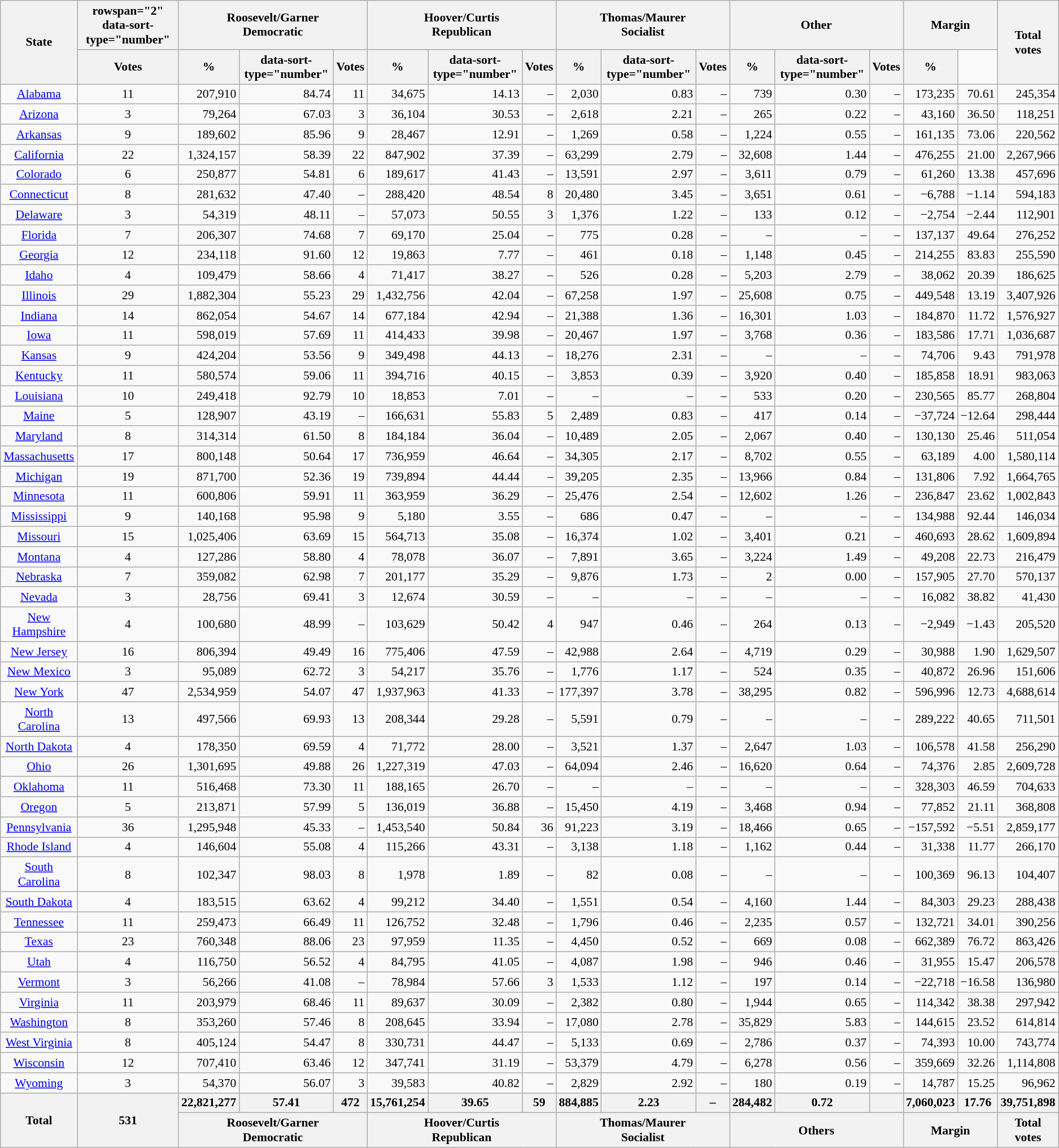<table class="wikitable sortable" style="text-align:right; font-size:90%;">
<tr>
<th rowspan="2">State</th>
<th>rowspan="2" data-sort-type="number" </th>
<th style="text-align:center;" colspan="3">Roosevelt/Garner<br>Democratic</th>
<th style="text-align:center;" colspan="3">Hoover/Curtis<br>Republican</th>
<th style="text-align:center;" colspan="3">Thomas/Maurer<br>Socialist</th>
<th style="text-align:center;" colspan="3">Other</th>
<th style="text-align:center;" colspan="2">Margin</th>
<th rowspan="2" data-sort-type="number">Total<br>votes</th>
</tr>
<tr>
<th data-sort-type="number">Votes</th>
<th data-sort-type="number">%</th>
<th>data-sort-type="number" </th>
<th data-sort-type="number">Votes</th>
<th data-sort-type="number">%</th>
<th>data-sort-type="number" </th>
<th data-sort-type="number">Votes</th>
<th data-sort-type="number">%</th>
<th>data-sort-type="number" </th>
<th data-sort-type="number">Votes</th>
<th data-sort-type="number">%</th>
<th>data-sort-type="number" </th>
<th data-sort-type="number">Votes</th>
<th data-sort-type="number">%</th>
</tr>
<tr>
<td style="text-align:center;"><a href='#'>Alabama</a></td>
<td style="text-align:center;">11</td>
<td>207,910</td>
<td>84.74</td>
<td>11</td>
<td>34,675</td>
<td>14.13</td>
<td>–</td>
<td>2,030</td>
<td>0.83</td>
<td>–</td>
<td>739</td>
<td>0.30</td>
<td>–</td>
<td>173,235</td>
<td>70.61</td>
<td>245,354</td>
</tr>
<tr>
<td style="text-align:center;"><a href='#'>Arizona</a></td>
<td style="text-align:center;">3</td>
<td>79,264</td>
<td>67.03</td>
<td>3</td>
<td>36,104</td>
<td>30.53</td>
<td>–</td>
<td>2,618</td>
<td>2.21</td>
<td>–</td>
<td>265</td>
<td>0.22</td>
<td>–</td>
<td>43,160</td>
<td>36.50</td>
<td>118,251</td>
</tr>
<tr>
<td style="text-align:center;"><a href='#'>Arkansas</a></td>
<td style="text-align:center;">9</td>
<td>189,602</td>
<td>85.96</td>
<td>9</td>
<td>28,467</td>
<td>12.91</td>
<td>–</td>
<td>1,269</td>
<td>0.58</td>
<td>–</td>
<td>1,224</td>
<td>0.55</td>
<td>–</td>
<td>161,135</td>
<td>73.06</td>
<td>220,562</td>
</tr>
<tr>
<td style="text-align:center;"><a href='#'>California</a></td>
<td style="text-align:center;">22</td>
<td>1,324,157</td>
<td>58.39</td>
<td>22</td>
<td>847,902</td>
<td>37.39</td>
<td>–</td>
<td>63,299</td>
<td>2.79</td>
<td>–</td>
<td>32,608</td>
<td>1.44</td>
<td>–</td>
<td>476,255</td>
<td>21.00</td>
<td>2,267,966</td>
</tr>
<tr>
<td style="text-align:center;"><a href='#'>Colorado</a></td>
<td style="text-align:center;">6</td>
<td>250,877</td>
<td>54.81</td>
<td>6</td>
<td>189,617</td>
<td>41.43</td>
<td>–</td>
<td>13,591</td>
<td>2.97</td>
<td>–</td>
<td>3,611</td>
<td>0.79</td>
<td>–</td>
<td>61,260</td>
<td>13.38</td>
<td>457,696</td>
</tr>
<tr>
<td style="text-align:center;"><a href='#'>Connecticut</a></td>
<td style="text-align:center;">8</td>
<td>281,632</td>
<td>47.40</td>
<td>–</td>
<td>288,420</td>
<td>48.54</td>
<td>8</td>
<td>20,480</td>
<td>3.45</td>
<td>–</td>
<td>3,651</td>
<td>0.61</td>
<td>–</td>
<td>−6,788</td>
<td>−1.14</td>
<td>594,183</td>
</tr>
<tr>
<td style="text-align:center;"><a href='#'>Delaware</a></td>
<td style="text-align:center;">3</td>
<td>54,319</td>
<td>48.11</td>
<td>–</td>
<td>57,073</td>
<td>50.55</td>
<td>3</td>
<td>1,376</td>
<td>1.22</td>
<td>–</td>
<td>133</td>
<td>0.12</td>
<td>–</td>
<td>−2,754</td>
<td>−2.44</td>
<td>112,901</td>
</tr>
<tr>
<td style="text-align:center;"><a href='#'>Florida</a></td>
<td style="text-align:center;">7</td>
<td>206,307</td>
<td>74.68</td>
<td>7</td>
<td>69,170</td>
<td>25.04</td>
<td>–</td>
<td>775</td>
<td>0.28</td>
<td>–</td>
<td>–</td>
<td>–</td>
<td>–</td>
<td>137,137</td>
<td>49.64</td>
<td>276,252</td>
</tr>
<tr>
<td style="text-align:center;"><a href='#'>Georgia</a></td>
<td style="text-align:center;">12</td>
<td>234,118</td>
<td>91.60</td>
<td>12</td>
<td>19,863</td>
<td>7.77</td>
<td>–</td>
<td>461</td>
<td>0.18</td>
<td>–</td>
<td>1,148</td>
<td>0.45</td>
<td>–</td>
<td>214,255</td>
<td>83.83</td>
<td>255,590</td>
</tr>
<tr>
<td style="text-align:center;"><a href='#'>Idaho</a></td>
<td style="text-align:center;">4</td>
<td>109,479</td>
<td>58.66</td>
<td>4</td>
<td>71,417</td>
<td>38.27</td>
<td>–</td>
<td>526</td>
<td>0.28</td>
<td>–</td>
<td>5,203</td>
<td>2.79</td>
<td>–</td>
<td>38,062</td>
<td>20.39</td>
<td>186,625</td>
</tr>
<tr>
<td style="text-align:center;"><a href='#'>Illinois</a></td>
<td style="text-align:center;">29</td>
<td>1,882,304</td>
<td>55.23</td>
<td>29</td>
<td>1,432,756</td>
<td>42.04</td>
<td>–</td>
<td>67,258</td>
<td>1.97</td>
<td>–</td>
<td>25,608</td>
<td>0.75</td>
<td>–</td>
<td>449,548</td>
<td>13.19</td>
<td>3,407,926</td>
</tr>
<tr>
<td style="text-align:center;"><a href='#'>Indiana</a></td>
<td style="text-align:center;">14</td>
<td>862,054</td>
<td>54.67</td>
<td>14</td>
<td>677,184</td>
<td>42.94</td>
<td>–</td>
<td>21,388</td>
<td>1.36</td>
<td>–</td>
<td>16,301</td>
<td>1.03</td>
<td>–</td>
<td>184,870</td>
<td>11.72</td>
<td>1,576,927</td>
</tr>
<tr>
<td style="text-align:center;"><a href='#'>Iowa</a></td>
<td style="text-align:center;">11</td>
<td>598,019</td>
<td>57.69</td>
<td>11</td>
<td>414,433</td>
<td>39.98</td>
<td>–</td>
<td>20,467</td>
<td>1.97</td>
<td>–</td>
<td>3,768</td>
<td>0.36</td>
<td>–</td>
<td>183,586</td>
<td>17.71</td>
<td>1,036,687</td>
</tr>
<tr>
<td style="text-align:center;"><a href='#'>Kansas</a></td>
<td style="text-align:center;">9</td>
<td>424,204</td>
<td>53.56</td>
<td>9</td>
<td>349,498</td>
<td>44.13</td>
<td>–</td>
<td>18,276</td>
<td>2.31</td>
<td>–</td>
<td>–</td>
<td>–</td>
<td>–</td>
<td>74,706</td>
<td>9.43</td>
<td>791,978</td>
</tr>
<tr>
<td style="text-align:center;"><a href='#'>Kentucky</a></td>
<td style="text-align:center;">11</td>
<td>580,574</td>
<td>59.06</td>
<td>11</td>
<td>394,716</td>
<td>40.15</td>
<td>–</td>
<td>3,853</td>
<td>0.39</td>
<td>–</td>
<td>3,920</td>
<td>0.40</td>
<td>–</td>
<td>185,858</td>
<td>18.91</td>
<td>983,063</td>
</tr>
<tr>
<td style="text-align:center;"><a href='#'>Louisiana</a></td>
<td style="text-align:center;">10</td>
<td>249,418</td>
<td>92.79</td>
<td>10</td>
<td>18,853</td>
<td>7.01</td>
<td>–</td>
<td>–</td>
<td>–</td>
<td>–</td>
<td>533</td>
<td>0.20</td>
<td>–</td>
<td>230,565</td>
<td>85.77</td>
<td>268,804</td>
</tr>
<tr>
<td style="text-align:center;"><a href='#'>Maine</a></td>
<td style="text-align:center;">5</td>
<td>128,907</td>
<td>43.19</td>
<td>–</td>
<td>166,631</td>
<td>55.83</td>
<td>5</td>
<td>2,489</td>
<td>0.83</td>
<td>–</td>
<td>417</td>
<td>0.14</td>
<td>–</td>
<td>−37,724</td>
<td>−12.64</td>
<td>298,444</td>
</tr>
<tr>
<td style="text-align:center;"><a href='#'>Maryland</a></td>
<td style="text-align:center;">8</td>
<td>314,314</td>
<td>61.50</td>
<td>8</td>
<td>184,184</td>
<td>36.04</td>
<td>–</td>
<td>10,489</td>
<td>2.05</td>
<td>–</td>
<td>2,067</td>
<td>0.40</td>
<td>–</td>
<td>130,130</td>
<td>25.46</td>
<td>511,054</td>
</tr>
<tr>
<td style="text-align:center;"><a href='#'>Massachusetts</a></td>
<td style="text-align:center;">17</td>
<td>800,148</td>
<td>50.64</td>
<td>17</td>
<td>736,959</td>
<td>46.64</td>
<td>–</td>
<td>34,305</td>
<td>2.17</td>
<td>–</td>
<td>8,702</td>
<td>0.55</td>
<td>–</td>
<td>63,189</td>
<td>4.00</td>
<td>1,580,114</td>
</tr>
<tr>
<td style="text-align:center;"><a href='#'>Michigan</a></td>
<td style="text-align:center;">19</td>
<td>871,700</td>
<td>52.36</td>
<td>19</td>
<td>739,894</td>
<td>44.44</td>
<td>–</td>
<td>39,205</td>
<td>2.35</td>
<td>–</td>
<td>13,966</td>
<td>0.84</td>
<td>–</td>
<td>131,806</td>
<td>7.92</td>
<td>1,664,765</td>
</tr>
<tr>
<td style="text-align:center;"><a href='#'>Minnesota</a></td>
<td style="text-align:center;">11</td>
<td>600,806</td>
<td>59.91</td>
<td>11</td>
<td>363,959</td>
<td>36.29</td>
<td>–</td>
<td>25,476</td>
<td>2.54</td>
<td>–</td>
<td>12,602</td>
<td>1.26</td>
<td>–</td>
<td>236,847</td>
<td>23.62</td>
<td>1,002,843</td>
</tr>
<tr>
<td style="text-align:center;"><a href='#'>Mississippi</a></td>
<td style="text-align:center;">9</td>
<td>140,168</td>
<td>95.98</td>
<td>9</td>
<td>5,180</td>
<td>3.55</td>
<td>–</td>
<td>686</td>
<td>0.47</td>
<td>–</td>
<td>–</td>
<td>–</td>
<td>–</td>
<td>134,988</td>
<td>92.44</td>
<td>146,034</td>
</tr>
<tr>
<td style="text-align:center;"><a href='#'>Missouri</a></td>
<td style="text-align:center;">15</td>
<td>1,025,406</td>
<td>63.69</td>
<td>15</td>
<td>564,713</td>
<td>35.08</td>
<td>–</td>
<td>16,374</td>
<td>1.02</td>
<td>–</td>
<td>3,401</td>
<td>0.21</td>
<td>–</td>
<td>460,693</td>
<td>28.62</td>
<td>1,609,894</td>
</tr>
<tr>
<td style="text-align:center;"><a href='#'>Montana</a></td>
<td style="text-align:center;">4</td>
<td>127,286</td>
<td>58.80</td>
<td>4</td>
<td>78,078</td>
<td>36.07</td>
<td>–</td>
<td>7,891</td>
<td>3.65</td>
<td>–</td>
<td>3,224</td>
<td>1.49</td>
<td>–</td>
<td>49,208</td>
<td>22.73</td>
<td>216,479</td>
</tr>
<tr>
<td style="text-align:center;"><a href='#'>Nebraska</a></td>
<td style="text-align:center;">7</td>
<td>359,082</td>
<td>62.98</td>
<td>7</td>
<td>201,177</td>
<td>35.29</td>
<td>–</td>
<td>9,876</td>
<td>1.73</td>
<td>–</td>
<td>2</td>
<td>0.00</td>
<td>–</td>
<td>157,905</td>
<td>27.70</td>
<td>570,137</td>
</tr>
<tr>
<td style="text-align:center;"><a href='#'>Nevada</a></td>
<td style="text-align:center;">3</td>
<td>28,756</td>
<td>69.41</td>
<td>3</td>
<td>12,674</td>
<td>30.59</td>
<td>–</td>
<td>–</td>
<td>–</td>
<td>–</td>
<td>–</td>
<td>–</td>
<td>–</td>
<td>16,082</td>
<td>38.82</td>
<td>41,430</td>
</tr>
<tr>
<td style="text-align:center;"><a href='#'>New Hampshire</a></td>
<td style="text-align:center;">4</td>
<td>100,680</td>
<td>48.99</td>
<td>–</td>
<td>103,629</td>
<td>50.42</td>
<td>4</td>
<td>947</td>
<td>0.46</td>
<td>–</td>
<td>264</td>
<td>0.13</td>
<td>–</td>
<td>−2,949</td>
<td>−1.43</td>
<td>205,520</td>
</tr>
<tr>
<td style="text-align:center;"><a href='#'>New Jersey</a></td>
<td style="text-align:center;">16</td>
<td>806,394</td>
<td>49.49</td>
<td>16</td>
<td>775,406</td>
<td>47.59</td>
<td>–</td>
<td>42,988</td>
<td>2.64</td>
<td>–</td>
<td>4,719</td>
<td>0.29</td>
<td>–</td>
<td>30,988</td>
<td>1.90</td>
<td>1,629,507</td>
</tr>
<tr>
<td style="text-align:center;"><a href='#'>New Mexico</a></td>
<td style="text-align:center;">3</td>
<td>95,089</td>
<td>62.72</td>
<td>3</td>
<td>54,217</td>
<td>35.76</td>
<td>–</td>
<td>1,776</td>
<td>1.17</td>
<td>–</td>
<td>524</td>
<td>0.35</td>
<td>–</td>
<td>40,872</td>
<td>26.96</td>
<td>151,606</td>
</tr>
<tr>
<td style="text-align:center;"><a href='#'>New York</a></td>
<td style="text-align:center;">47</td>
<td>2,534,959</td>
<td>54.07</td>
<td>47</td>
<td>1,937,963</td>
<td>41.33</td>
<td>–</td>
<td>177,397</td>
<td>3.78</td>
<td>–</td>
<td>38,295</td>
<td>0.82</td>
<td>–</td>
<td>596,996</td>
<td>12.73</td>
<td>4,688,614</td>
</tr>
<tr>
<td style="text-align:center;"><a href='#'>North Carolina</a></td>
<td style="text-align:center;">13</td>
<td>497,566</td>
<td>69.93</td>
<td>13</td>
<td>208,344</td>
<td>29.28</td>
<td>–</td>
<td>5,591</td>
<td>0.79</td>
<td>–</td>
<td>–</td>
<td>–</td>
<td>–</td>
<td>289,222</td>
<td>40.65</td>
<td>711,501</td>
</tr>
<tr>
<td style="text-align:center;"><a href='#'>North Dakota</a></td>
<td style="text-align:center;">4</td>
<td>178,350</td>
<td>69.59</td>
<td>4</td>
<td>71,772</td>
<td>28.00</td>
<td>–</td>
<td>3,521</td>
<td>1.37</td>
<td>–</td>
<td>2,647</td>
<td>1.03</td>
<td>–</td>
<td>106,578</td>
<td>41.58</td>
<td>256,290</td>
</tr>
<tr>
<td style="text-align:center;"><a href='#'>Ohio</a></td>
<td style="text-align:center;">26</td>
<td>1,301,695</td>
<td>49.88</td>
<td>26</td>
<td>1,227,319</td>
<td>47.03</td>
<td>–</td>
<td>64,094</td>
<td>2.46</td>
<td>–</td>
<td>16,620</td>
<td>0.64</td>
<td>–</td>
<td>74,376</td>
<td>2.85</td>
<td>2,609,728</td>
</tr>
<tr>
<td style="text-align:center;"><a href='#'>Oklahoma</a></td>
<td style="text-align:center;">11</td>
<td>516,468</td>
<td>73.30</td>
<td>11</td>
<td>188,165</td>
<td>26.70</td>
<td>–</td>
<td>–</td>
<td>–</td>
<td>–</td>
<td>–</td>
<td>–</td>
<td>–</td>
<td>328,303</td>
<td>46.59</td>
<td>704,633</td>
</tr>
<tr>
<td style="text-align:center;"><a href='#'>Oregon</a></td>
<td style="text-align:center;">5</td>
<td>213,871</td>
<td>57.99</td>
<td>5</td>
<td>136,019</td>
<td>36.88</td>
<td>–</td>
<td>15,450</td>
<td>4.19</td>
<td>–</td>
<td>3,468</td>
<td>0.94</td>
<td>–</td>
<td>77,852</td>
<td>21.11</td>
<td>368,808</td>
</tr>
<tr>
<td style="text-align:center;"><a href='#'>Pennsylvania</a></td>
<td style="text-align:center;">36</td>
<td>1,295,948</td>
<td>45.33</td>
<td>–</td>
<td>1,453,540</td>
<td>50.84</td>
<td>36</td>
<td>91,223</td>
<td>3.19</td>
<td>–</td>
<td>18,466</td>
<td>0.65</td>
<td>–</td>
<td>−157,592</td>
<td>−5.51</td>
<td>2,859,177</td>
</tr>
<tr>
<td style="text-align:center;"><a href='#'>Rhode Island</a></td>
<td style="text-align:center;">4</td>
<td>146,604</td>
<td>55.08</td>
<td>4</td>
<td>115,266</td>
<td>43.31</td>
<td>–</td>
<td>3,138</td>
<td>1.18</td>
<td>–</td>
<td>1,162</td>
<td>0.44</td>
<td>–</td>
<td>31,338</td>
<td>11.77</td>
<td>266,170</td>
</tr>
<tr>
<td style="text-align:center;"><a href='#'>South Carolina</a></td>
<td style="text-align:center;">8</td>
<td>102,347</td>
<td>98.03</td>
<td>8</td>
<td>1,978</td>
<td>1.89</td>
<td>–</td>
<td>82</td>
<td>0.08</td>
<td>–</td>
<td>–</td>
<td>–</td>
<td>–</td>
<td>100,369</td>
<td>96.13</td>
<td>104,407</td>
</tr>
<tr>
<td style="text-align:center;"><a href='#'>South Dakota</a></td>
<td style="text-align:center;">4</td>
<td>183,515</td>
<td>63.62</td>
<td>4</td>
<td>99,212</td>
<td>34.40</td>
<td>–</td>
<td>1,551</td>
<td>0.54</td>
<td>–</td>
<td>4,160</td>
<td>1.44</td>
<td>–</td>
<td>84,303</td>
<td>29.23</td>
<td>288,438</td>
</tr>
<tr>
<td style="text-align:center;"><a href='#'>Tennessee</a></td>
<td style="text-align:center;">11</td>
<td>259,473</td>
<td>66.49</td>
<td>11</td>
<td>126,752</td>
<td>32.48</td>
<td>–</td>
<td>1,796</td>
<td>0.46</td>
<td>–</td>
<td>2,235</td>
<td>0.57</td>
<td>–</td>
<td>132,721</td>
<td>34.01</td>
<td>390,256</td>
</tr>
<tr>
<td style="text-align:center;"><a href='#'>Texas</a></td>
<td style="text-align:center;">23</td>
<td>760,348</td>
<td>88.06</td>
<td>23</td>
<td>97,959</td>
<td>11.35</td>
<td>–</td>
<td>4,450</td>
<td>0.52</td>
<td>–</td>
<td>669</td>
<td>0.08</td>
<td>–</td>
<td>662,389</td>
<td>76.72</td>
<td>863,426</td>
</tr>
<tr>
<td style="text-align:center;"><a href='#'>Utah</a></td>
<td style="text-align:center;">4</td>
<td>116,750</td>
<td>56.52</td>
<td>4</td>
<td>84,795</td>
<td>41.05</td>
<td>–</td>
<td>4,087</td>
<td>1.98</td>
<td>–</td>
<td>946</td>
<td>0.46</td>
<td>–</td>
<td>31,955</td>
<td>15.47</td>
<td>206,578</td>
</tr>
<tr>
<td style="text-align:center;"><a href='#'>Vermont</a></td>
<td style="text-align:center;">3</td>
<td>56,266</td>
<td>41.08</td>
<td>–</td>
<td>78,984</td>
<td>57.66</td>
<td>3</td>
<td>1,533</td>
<td>1.12</td>
<td>–</td>
<td>197</td>
<td>0.14</td>
<td>–</td>
<td>−22,718</td>
<td>−16.58</td>
<td>136,980</td>
</tr>
<tr>
<td style="text-align:center;"><a href='#'>Virginia</a></td>
<td style="text-align:center;">11</td>
<td>203,979</td>
<td>68.46</td>
<td>11</td>
<td>89,637</td>
<td>30.09</td>
<td>–</td>
<td>2,382</td>
<td>0.80</td>
<td>–</td>
<td>1,944</td>
<td>0.65</td>
<td>–</td>
<td>114,342</td>
<td>38.38</td>
<td>297,942</td>
</tr>
<tr>
<td style="text-align:center;"><a href='#'>Washington</a></td>
<td style="text-align:center;">8</td>
<td>353,260</td>
<td>57.46</td>
<td>8</td>
<td>208,645</td>
<td>33.94</td>
<td>–</td>
<td>17,080</td>
<td>2.78</td>
<td>–</td>
<td>35,829</td>
<td>5.83</td>
<td>–</td>
<td>144,615</td>
<td>23.52</td>
<td>614,814</td>
</tr>
<tr>
<td style="text-align:center;"><a href='#'>West Virginia</a></td>
<td style="text-align:center;">8</td>
<td>405,124</td>
<td>54.47</td>
<td>8</td>
<td>330,731</td>
<td>44.47</td>
<td>–</td>
<td>5,133</td>
<td>0.69</td>
<td>–</td>
<td>2,786</td>
<td>0.37</td>
<td>–</td>
<td>74,393</td>
<td>10.00</td>
<td>743,774</td>
</tr>
<tr>
<td style="text-align:center;"><a href='#'>Wisconsin</a></td>
<td style="text-align:center;">12</td>
<td>707,410</td>
<td>63.46</td>
<td>12</td>
<td>347,741</td>
<td>31.19</td>
<td>–</td>
<td>53,379</td>
<td>4.79</td>
<td>–</td>
<td>6,278</td>
<td>0.56</td>
<td>–</td>
<td>359,669</td>
<td>32.26</td>
<td>1,114,808</td>
</tr>
<tr>
<td style="text-align:center;"><a href='#'>Wyoming</a></td>
<td style="text-align:center;">3</td>
<td>54,370</td>
<td>56.07</td>
<td>3</td>
<td>39,583</td>
<td>40.82</td>
<td>–</td>
<td>2,829</td>
<td>2.92</td>
<td>–</td>
<td>180</td>
<td>0.19</td>
<td>–</td>
<td>14,787</td>
<td>15.25</td>
<td>96,962</td>
</tr>
<tr>
<th rowspan="2">Total</th>
<th rowspan="2">531</th>
<th>22,821,277</th>
<th>57.41</th>
<th>472</th>
<th>15,761,254</th>
<th>39.65</th>
<th>59</th>
<th>884,885</th>
<th>2.23</th>
<th>–</th>
<th>284,482</th>
<th>0.72</th>
<th></th>
<th>7,060,023</th>
<th>17.76</th>
<th>39,751,898</th>
</tr>
<tr>
<th colspan="3">Roosevelt/Garner<br>Democratic</th>
<th colspan="3">Hoover/Curtis<br>Republican</th>
<th colspan="3">Thomas/Maurer<br>Socialist</th>
<th colspan="3">Others</th>
<th colspan="2">Margin</th>
<th>Total<br>votes</th>
</tr>
</table>
